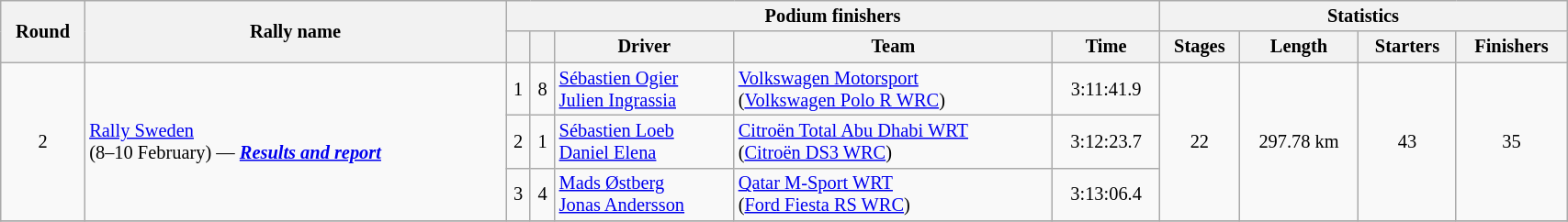<table class="wikitable" width=90% style="font-size:85%;">
<tr>
<th rowspan=2>Round</th>
<th style="width:22em" rowspan=2>Rally name</th>
<th colspan=5>Podium finishers</th>
<th colspan=4>Statistics</th>
</tr>
<tr>
<th></th>
<th></th>
<th>Driver</th>
<th>Team</th>
<th>Time</th>
<th>Stages</th>
<th>Length</th>
<th>Starters</th>
<th>Finishers</th>
</tr>
<tr>
<td rowspan=3 align=center>2</td>
<td rowspan=3 nowrap> <a href='#'>Rally Sweden</a><br>(8–10 February) — <strong><em><a href='#'>Results and report</a></em></strong></td>
<td align=center>1</td>
<td align=center>8</td>
<td nowrap> <a href='#'>Sébastien Ogier</a><br> <a href='#'>Julien Ingrassia</a></td>
<td nowrap> <a href='#'>Volkswagen Motorsport</a><br> (<a href='#'>Volkswagen Polo R WRC</a>)</td>
<td align=center>3:11:41.9</td>
<td rowspan=3 align=center>22</td>
<td rowspan=3 align=center>297.78 km</td>
<td rowspan=3 align=center>43</td>
<td rowspan=3 align=center>35</td>
</tr>
<tr>
<td align=center>2</td>
<td align=center>1</td>
<td nowrap> <a href='#'>Sébastien Loeb</a><br> <a href='#'>Daniel Elena</a></td>
<td nowrap> <a href='#'>Citroën Total Abu Dhabi WRT</a><br> (<a href='#'>Citroën DS3 WRC</a>)</td>
<td align=center>3:12:23.7</td>
</tr>
<tr>
<td align=center>3</td>
<td align=center>4</td>
<td nowrap> <a href='#'>Mads Østberg</a><br> <a href='#'>Jonas Andersson</a></td>
<td nowrap> <a href='#'>Qatar M-Sport WRT</a><br> (<a href='#'>Ford Fiesta RS WRC</a>)</td>
<td align=center>3:13:06.4</td>
</tr>
<tr>
</tr>
</table>
